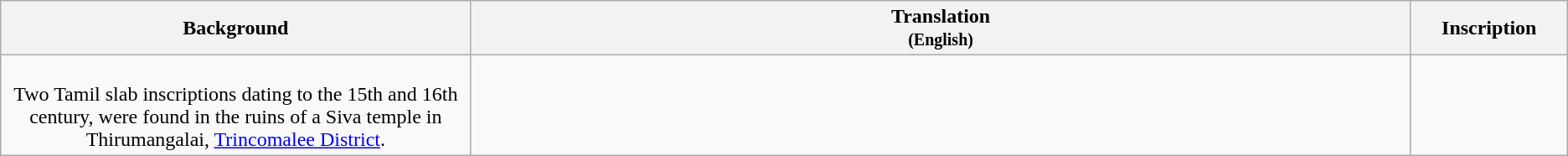<table class="wikitable centre">
<tr>
<th scope="col" align=left>Background<br></th>
<th>Translation<br><small>(English)</small></th>
<th>Inscription<br></th>
</tr>
<tr>
<td align=center width="30%"><br>Two Tamil slab inscriptions dating to the 15th and 16th century, were found in the ruins of a Siva temple in Thirumangalai, <a href='#'>Trincomalee District</a>.</td>
<td align=left><br></td>
<td align=center width="10%"></td>
</tr>
</table>
